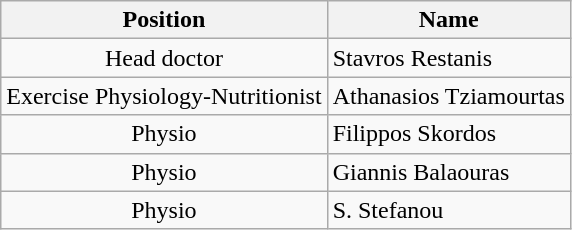<table class="wikitable" style="text-align: center;">
<tr>
<th>Position</th>
<th>Name</th>
</tr>
<tr>
<td>Head doctor</td>
<td style="text-align:left;">Stavros Restanis</td>
</tr>
<tr>
<td>Exercise Physiology-Nutritionist</td>
<td>Athanasios Tziamourtas</td>
</tr>
<tr>
<td>Physio</td>
<td style="text-align:left;">Filippos Skordos</td>
</tr>
<tr>
<td>Physio</td>
<td style="text-align:left;">Giannis Balaouras</td>
</tr>
<tr>
<td>Physio</td>
<td style="text-align:left;">S. Stefanou</td>
</tr>
</table>
